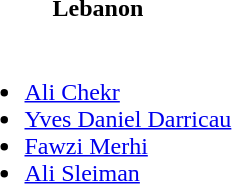<table>
<tr>
<th>Lebanon</th>
</tr>
<tr>
<td><br><ul><li><a href='#'>Ali Chekr</a></li><li><a href='#'>Yves Daniel Darricau</a></li><li><a href='#'>Fawzi Merhi</a></li><li><a href='#'>Ali Sleiman</a></li></ul></td>
</tr>
</table>
